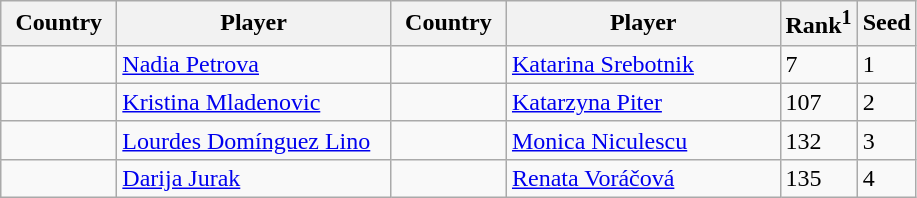<table class="sortable wikitable">
<tr>
<th width="70">Country</th>
<th width="175">Player</th>
<th width="70">Country</th>
<th width="175">Player</th>
<th>Rank<sup>1</sup></th>
<th>Seed</th>
</tr>
<tr>
<td></td>
<td><a href='#'>Nadia Petrova</a></td>
<td></td>
<td><a href='#'>Katarina Srebotnik</a></td>
<td>7</td>
<td>1</td>
</tr>
<tr>
<td></td>
<td><a href='#'>Kristina Mladenovic</a></td>
<td></td>
<td><a href='#'>Katarzyna Piter</a></td>
<td>107</td>
<td>2</td>
</tr>
<tr>
<td></td>
<td><a href='#'>Lourdes Domínguez Lino</a></td>
<td></td>
<td><a href='#'>Monica Niculescu</a></td>
<td>132</td>
<td>3</td>
</tr>
<tr>
<td></td>
<td><a href='#'>Darija Jurak</a></td>
<td></td>
<td><a href='#'>Renata Voráčová</a></td>
<td>135</td>
<td>4</td>
</tr>
</table>
